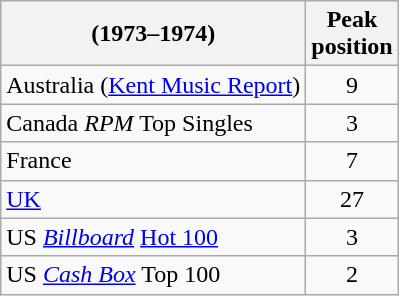<table class="wikitable sortable">
<tr>
<th align="left">(1973–1974)</th>
<th align="left">Peak<br>position</th>
</tr>
<tr>
<td align="left">Australia (<a href='#'>Kent Music Report</a>)</td>
<td style="text-align:center;">9</td>
</tr>
<tr>
<td align="left">Canada <em>RPM</em> Top Singles</td>
<td style="text-align:center;">3</td>
</tr>
<tr>
<td align="left">France</td>
<td style="text-align:center;">7</td>
</tr>
<tr>
<td align="left"><a href='#'>UK</a></td>
<td style="text-align:center;">27</td>
</tr>
<tr>
<td align="left">US <em><a href='#'>Billboard</a></em> <a href='#'>Hot 100</a></td>
<td style="text-align:center;">3</td>
</tr>
<tr>
<td>US <em><a href='#'>Cash Box</a></em> Top 100</td>
<td style="text-align:center;">2</td>
</tr>
</table>
